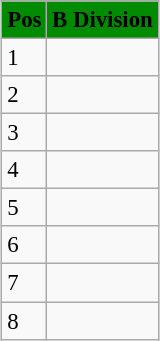<table class="wikitable" style="margin:0.5em auto; font-size:95%">
<tr bgcolor="#008B00">
<td><strong>Pos</strong></td>
<td><strong>B Division</strong></td>
</tr>
<tr>
<td>1</td>
<td></td>
</tr>
<tr>
<td>2</td>
<td></td>
</tr>
<tr>
<td>3</td>
<td></td>
</tr>
<tr>
<td>4</td>
<td></td>
</tr>
<tr>
<td>5</td>
<td></td>
</tr>
<tr>
<td>6</td>
<td></td>
</tr>
<tr>
<td>7</td>
<td></td>
</tr>
<tr>
<td>8</td>
<td></td>
</tr>
</table>
